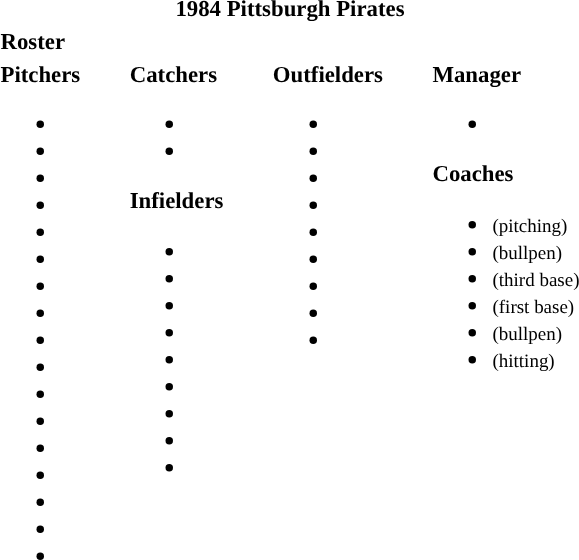<table class="toccolours" style="font-size: 95%;">
<tr>
<th colspan="10">1984 Pittsburgh Pirates</th>
</tr>
<tr>
<td colspan="10"><strong>Roster</strong></td>
</tr>
<tr>
<td valign="top"><strong>Pitchers</strong><br><ul><li></li><li></li><li></li><li></li><li></li><li></li><li></li><li></li><li></li><li></li><li></li><li></li><li></li><li></li><li></li><li></li><li></li></ul></td>
<td width="25px"></td>
<td valign="top"><strong>Catchers</strong><br><ul><li></li><li></li></ul><strong>Infielders</strong><ul><li></li><li></li><li></li><li></li><li></li><li></li><li></li><li></li><li></li></ul></td>
<td width="25px"></td>
<td valign="top"><strong>Outfielders</strong><br><ul><li></li><li></li><li></li><li></li><li></li><li></li><li></li><li></li><li></li></ul></td>
<td width="25px"></td>
<td valign="top"><strong>Manager</strong><br><ul><li></li></ul><strong>Coaches</strong><ul><li> <small>(pitching)</small></li><li> <small>(bullpen)</small></li><li> <small>(third base)</small></li><li> <small>(first base)</small></li><li> <small>(bullpen)</small></li><li> <small>(hitting)</small></li></ul></td>
</tr>
</table>
